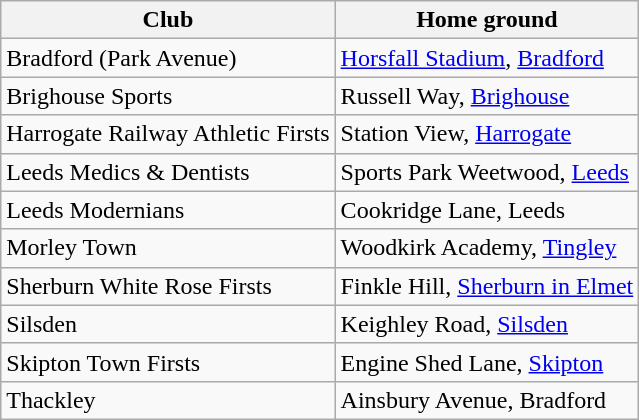<table class="wikitable" border="1">
<tr>
<th>Club</th>
<th>Home ground</th>
</tr>
<tr>
<td>Bradford (Park Avenue)</td>
<td><a href='#'>Horsfall Stadium</a>, <a href='#'>Bradford</a></td>
</tr>
<tr>
<td>Brighouse Sports</td>
<td>Russell Way, <a href='#'>Brighouse</a></td>
</tr>
<tr>
<td>Harrogate Railway Athletic Firsts</td>
<td>Station View, <a href='#'>Harrogate</a></td>
</tr>
<tr>
<td>Leeds Medics & Dentists</td>
<td>Sports Park Weetwood, <a href='#'>Leeds</a></td>
</tr>
<tr>
<td>Leeds Modernians</td>
<td>Cookridge Lane, Leeds</td>
</tr>
<tr>
<td>Morley Town</td>
<td>Woodkirk Academy, <a href='#'>Tingley</a></td>
</tr>
<tr>
<td>Sherburn White Rose Firsts</td>
<td>Finkle Hill, <a href='#'>Sherburn in Elmet</a></td>
</tr>
<tr>
<td>Silsden</td>
<td>Keighley Road, <a href='#'>Silsden</a></td>
</tr>
<tr>
<td>Skipton Town Firsts</td>
<td>Engine Shed Lane, <a href='#'>Skipton</a></td>
</tr>
<tr>
<td>Thackley</td>
<td>Ainsbury Avenue, Bradford</td>
</tr>
</table>
